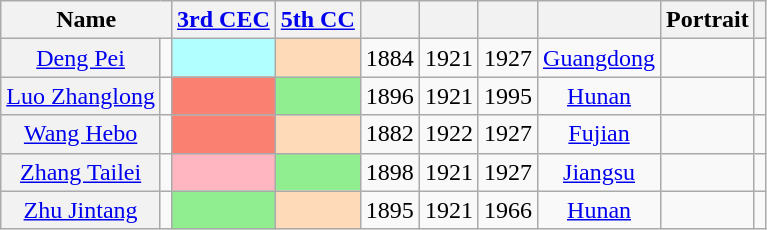<table class="wikitable sortable" style=text-align:center>
<tr>
<th scope=col colspan="2">Name</th>
<th scope="col"><a href='#'>3rd CEC</a></th>
<th scope="col"><a href='#'>5th CC</a></th>
<th scope="col"></th>
<th scope="col"></th>
<th scope="col"></th>
<th scope=col></th>
<th scope="col" class="unsortable">Portrait</th>
<th scope="col" class="unsortable"></th>
</tr>
<tr>
<th align="center" scope="row" style="font-weight:normal;"><a href='#'>Deng Pei</a></th>
<td></td>
<td bgcolor = #B2FFFF></td>
<td bgcolor = PeachPuff></td>
<td>1884</td>
<td>1921</td>
<td>1927</td>
<td><a href='#'>Guangdong</a></td>
<td></td>
<td></td>
</tr>
<tr>
<th align="center" scope="row" style="font-weight:normal;"><a href='#'>Luo Zhanglong</a></th>
<td></td>
<td bgcolor = Salmon></td>
<td bgcolor = LightGreen></td>
<td>1896</td>
<td>1921</td>
<td>1995</td>
<td><a href='#'>Hunan</a></td>
<td></td>
<td></td>
</tr>
<tr>
<th align="center" scope="row" style="font-weight:normal;"><a href='#'>Wang Hebo</a></th>
<td></td>
<td bgcolor = Salmon></td>
<td bgcolor = PeachPuff></td>
<td>1882</td>
<td>1922</td>
<td>1927</td>
<td><a href='#'>Fujian</a></td>
<td></td>
<td></td>
</tr>
<tr>
<th align="center" scope="row" style="font-weight:normal;"><a href='#'>Zhang Tailei</a></th>
<td></td>
<td bgcolor = LightPink></td>
<td bgcolor = LightGreen></td>
<td>1898</td>
<td>1921</td>
<td>1927</td>
<td><a href='#'>Jiangsu</a></td>
<td></td>
<td></td>
</tr>
<tr>
<th align="center" scope="row" style="font-weight:normal;"><a href='#'>Zhu Jintang</a></th>
<td></td>
<td bgcolor = LightGreen></td>
<td bgcolor = PeachPuff></td>
<td>1895</td>
<td>1921</td>
<td>1966</td>
<td><a href='#'>Hunan</a></td>
<td></td>
<td></td>
</tr>
</table>
